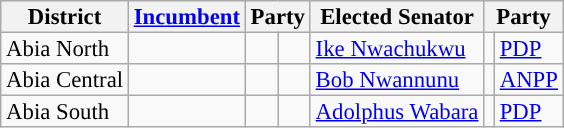<table class="sortable wikitable" style="font-size:95%;line-height:14px;">
<tr>
<th class="unsortable">District</th>
<th class="unsortable"><a href='#'>Incumbent</a></th>
<th colspan="2">Party</th>
<th class="unsortable">Elected Senator</th>
<th colspan="2">Party</th>
</tr>
<tr>
<td>Abia North</td>
<td></td>
<td></td>
<td></td>
<td><a href='#'>Ike Nwachukwu</a></td>
<td style="background:"></td>
<td><a href='#'>PDP</a></td>
</tr>
<tr>
<td>Abia Central</td>
<td></td>
<td></td>
<td></td>
<td><a href='#'>Bob Nwannunu</a></td>
<td style="background:"></td>
<td><a href='#'>ANPP</a></td>
</tr>
<tr>
<td>Abia South</td>
<td></td>
<td></td>
<td></td>
<td><a href='#'>Adolphus Wabara</a></td>
<td style="background:"></td>
<td><a href='#'>PDP</a></td>
</tr>
</table>
